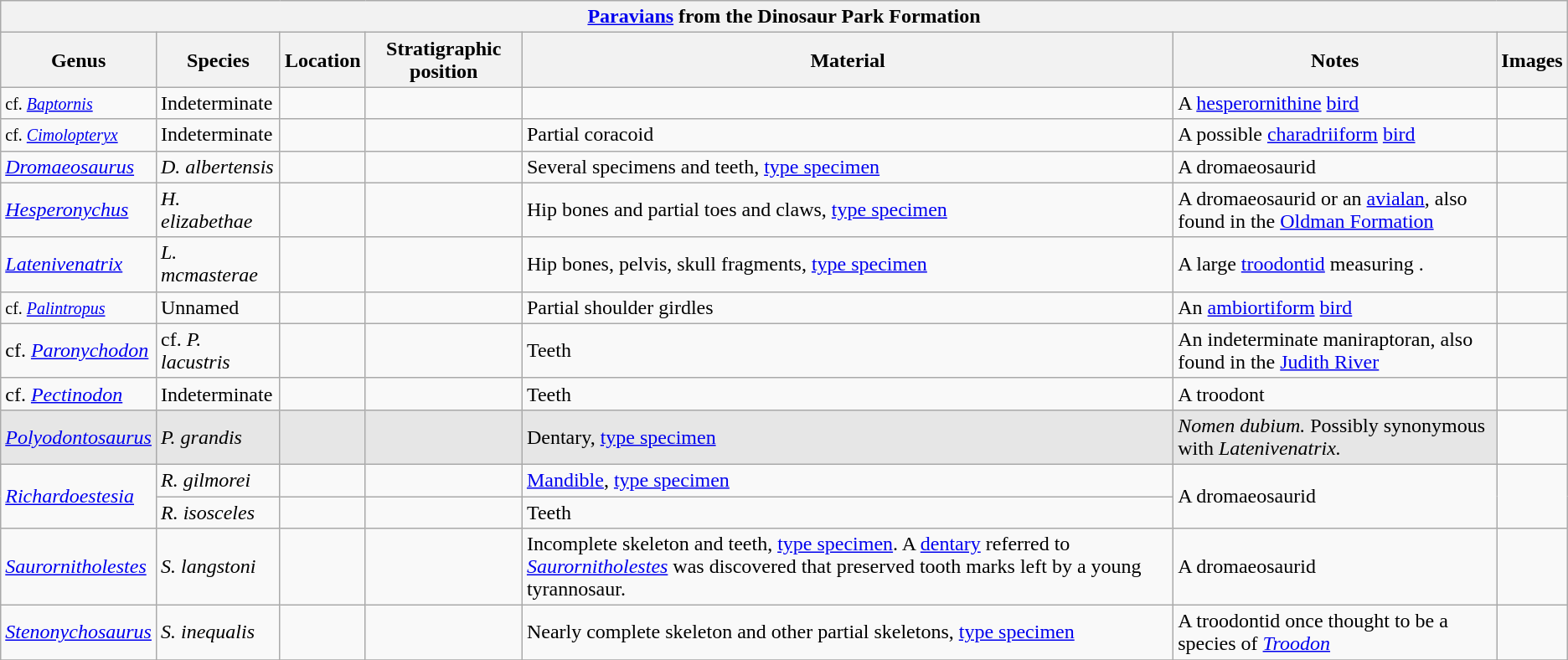<table class="wikitable" align="center">
<tr>
<th colspan="7" align="center"><strong><a href='#'>Paravians</a> from the Dinosaur Park Formation</strong></th>
</tr>
<tr>
<th>Genus</th>
<th>Species</th>
<th>Location</th>
<th>Stratigraphic position</th>
<th>Material</th>
<th>Notes</th>
<th>Images</th>
</tr>
<tr>
<td><small>cf. <em><a href='#'>Baptornis</a></em></small></td>
<td>Indeterminate</td>
<td></td>
<td></td>
<td></td>
<td>A <a href='#'>hesperornithine</a> <a href='#'>bird</a></td>
<td></td>
</tr>
<tr>
<td><small>cf. <em><a href='#'>Cimolopteryx</a></em></small></td>
<td>Indeterminate</td>
<td></td>
<td></td>
<td>Partial coracoid</td>
<td>A possible <a href='#'>charadriiform</a> <a href='#'>bird</a></td>
<td></td>
</tr>
<tr>
<td><em><a href='#'>Dromaeosaurus</a></em></td>
<td><em>D. albertensis</em></td>
<td></td>
<td></td>
<td>Several specimens and teeth, <a href='#'>type specimen</a></td>
<td>A dromaeosaurid</td>
<td></td>
</tr>
<tr>
<td><em><a href='#'>Hesperonychus</a></em></td>
<td><em>H. elizabethae</em></td>
<td></td>
<td></td>
<td>Hip bones and partial toes and claws, <a href='#'>type specimen</a></td>
<td>A dromaeosaurid or an <a href='#'>avialan</a>, also found in the <a href='#'>Oldman Formation</a></td>
<td></td>
</tr>
<tr>
<td><em><a href='#'>Latenivenatrix</a></em></td>
<td><em>L. mcmasterae</em></td>
<td></td>
<td></td>
<td>Hip bones, pelvis, skull fragments, <a href='#'>type specimen</a></td>
<td>A large <a href='#'>troodontid</a> measuring .</td>
<td></td>
</tr>
<tr>
<td><small>cf. <em><a href='#'>Palintropus</a></em></small></td>
<td>Unnamed</td>
<td></td>
<td></td>
<td>Partial shoulder girdles</td>
<td>An <a href='#'>ambiortiform</a> <a href='#'>bird</a></td>
<td></td>
</tr>
<tr>
<td>cf. <em><a href='#'>Paronychodon</a></em></td>
<td>cf. <em>P. lacustris</em></td>
<td></td>
<td></td>
<td>Teeth</td>
<td>An indeterminate maniraptoran, also found in the <a href='#'>Judith River</a></td>
<td></td>
</tr>
<tr>
<td>cf. <em><a href='#'>Pectinodon</a></em></td>
<td>Indeterminate</td>
<td></td>
<td></td>
<td>Teeth</td>
<td>A troodont</td>
<td></td>
</tr>
<tr>
<td style="background:#E6E6E6;"><em><a href='#'>Polyodontosaurus</a></em></td>
<td style="background:#E6E6E6;"><em>P. grandis</em></td>
<td style="background:#E6E6E6;"></td>
<td style="background:#E6E6E6;"></td>
<td style="background:#E6E6E6;">Dentary, <a href='#'>type specimen</a></td>
<td style="background:#E6E6E6;"><em>Nomen dubium.</em> Possibly synonymous with <em>Latenivenatrix.</em></td>
<td></td>
</tr>
<tr>
<td rowspan="2"><em><a href='#'>Richardoestesia</a></em></td>
<td><em>R. gilmorei</em></td>
<td></td>
<td></td>
<td><a href='#'>Mandible</a>, <a href='#'>type specimen</a></td>
<td rowspan="2">A dromaeosaurid</td>
<td rowspan="2"></td>
</tr>
<tr>
<td><em>R. isosceles</em></td>
<td></td>
<td></td>
<td>Teeth</td>
</tr>
<tr>
<td><em><a href='#'>Saurornitholestes</a></em></td>
<td><em>S. langstoni</em></td>
<td></td>
<td></td>
<td>Incomplete skeleton and teeth, <a href='#'>type specimen</a>. A <a href='#'>dentary</a> referred to <em><a href='#'>Saurornitholestes</a></em> was discovered that preserved tooth marks left by a young tyrannosaur.</td>
<td>A dromaeosaurid</td>
<td></td>
</tr>
<tr>
<td><em><a href='#'>Stenonychosaurus</a></em></td>
<td><em>S. inequalis</em></td>
<td></td>
<td></td>
<td>Nearly complete skeleton and other partial skeletons, <a href='#'>type specimen</a></td>
<td>A troodontid once thought to be a species of <em><a href='#'>Troodon</a></em></td>
<td></td>
</tr>
<tr>
</tr>
</table>
